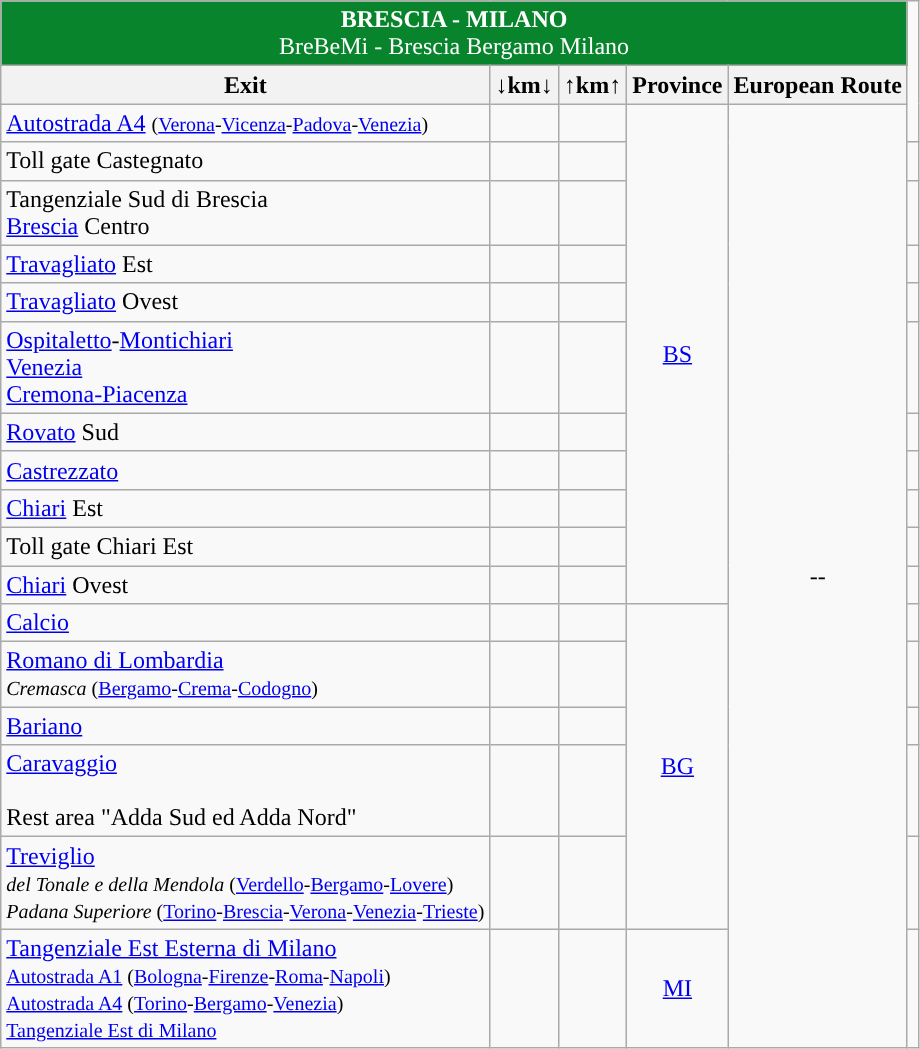<table class="wikitable">
<tr align="center" bgcolor="08842C" style="color: white;">
<td colspan="5"><strong> BRESCIA - MILANO</strong><br>BreBeMi - Brescia Bergamo Milano</td>
</tr>
<tr>
<th style="text-align:center;"><strong>Exit</strong></th>
<th style="text-align:center;"><strong>↓km↓</strong></th>
<th style="text-align:center;"><strong>↑km↑</strong></th>
<th align="center"><strong>Province</strong></th>
<th align="center"><strong>European Route</strong></th>
</tr>
<tr>
<td>   <a href='#'>Autostrada A4</a> <small>(<a href='#'>Verona</a>-<a href='#'>Vicenza</a>-<a href='#'>Padova</a>-<a href='#'>Venezia</a>)</small></td>
<td align="right"></td>
<td align="right"></td>
<td rowspan="11" align="center"><a href='#'>BS</a></td>
<td rowspan="17" align="center">--</td>
</tr>
<tr>
<td> Toll gate Castegnato</td>
<td align="right"></td>
<td align="right"></td>
<td></td>
</tr>
<tr>
<td>  Tangenziale Sud di Brescia<br> <a href='#'>Brescia</a> Centro</td>
<td align="right"></td>
<td align="right"></td>
<td></td>
</tr>
<tr>
<td> <a href='#'>Travagliato</a> Est</td>
<td align="right"></td>
<td align="right"></td>
<td></td>
</tr>
<tr>
<td> <a href='#'>Travagliato</a> Ovest</td>
<td align="right"></td>
<td align="right"></td>
<td></td>
</tr>
<tr>
<td>  <a href='#'>Ospitaletto</a>-<a href='#'>Montichiari</a><br>  <a href='#'>Venezia</a><br> <a href='#'>Cremona-Piacenza</a></td>
<td align="right"></td>
<td align="right"></td>
<td></td>
</tr>
<tr>
<td> <a href='#'>Rovato</a> Sud</td>
<td align="right"></td>
<td align="right"></td>
<td></td>
</tr>
<tr>
<td> <a href='#'>Castrezzato</a></td>
<td align="right"></td>
<td align="right"></td>
<td></td>
</tr>
<tr>
<td> <a href='#'>Chiari</a> Est</td>
<td align="right"></td>
<td align="right"></td>
<td></td>
</tr>
<tr>
<td> Toll gate Chiari Est</td>
<td align="right"></td>
<td align="right"></td>
<td></td>
</tr>
<tr>
<td> <a href='#'>Chiari</a> Ovest</td>
<td align="right"></td>
<td align="right"></td>
<td></td>
</tr>
<tr>
<td> <a href='#'>Calcio</a></td>
<td align="right"></td>
<td align="right"></td>
<td rowspan="5" align="center"><a href='#'>BG</a></td>
</tr>
<tr>
<td> <a href='#'>Romano di Lombardia</a><br><small> <em>Cremasca</em> (<a href='#'>Bergamo</a>-<a href='#'>Crema</a>-<a href='#'>Codogno</a>)</small></td>
<td align="right"></td>
<td align="right"></td>
<td></td>
</tr>
<tr>
<td> <a href='#'>Bariano</a></td>
<td align="right"></td>
<td align="right"></td>
<td></td>
</tr>
<tr>
<td> <a href='#'>Caravaggio</a><br><small> </small><br> Rest area "Adda Sud ed Adda Nord"</td>
<td align="right"></td>
<td align="right"></td>
<td></td>
</tr>
<tr>
<td> <a href='#'>Treviglio</a><br><small> <em>del Tonale e della Mendola</em> (<a href='#'>Verdello</a>-<a href='#'>Bergamo</a>-<a href='#'>Lovere</a>)<br> <em>Padana Superiore</em> (<a href='#'>Torino</a>-<a href='#'>Brescia</a>-<a href='#'>Verona</a>-<a href='#'>Venezia</a>-<a href='#'>Trieste</a>)</small></td>
<td align="right"></td>
<td align="right"></td>
<td></td>
</tr>
<tr>
<td>  <a href='#'>Tangenziale Est Esterna di Milano</a><br><small> <a href='#'>Autostrada A1</a> (<a href='#'>Bologna</a>-<a href='#'>Firenze</a>-<a href='#'>Roma</a>-<a href='#'>Napoli</a>)</small><br><small> <a href='#'>Autostrada A4</a> (<a href='#'>Torino</a>-<a href='#'>Bergamo</a>-<a href='#'>Venezia</a>)</small><br><small> <a href='#'>Tangenziale Est di Milano</a></small></td>
<td align="right"></td>
<td align="right"></td>
<td align="center"><a href='#'>MI</a></td>
</tr>
</table>
